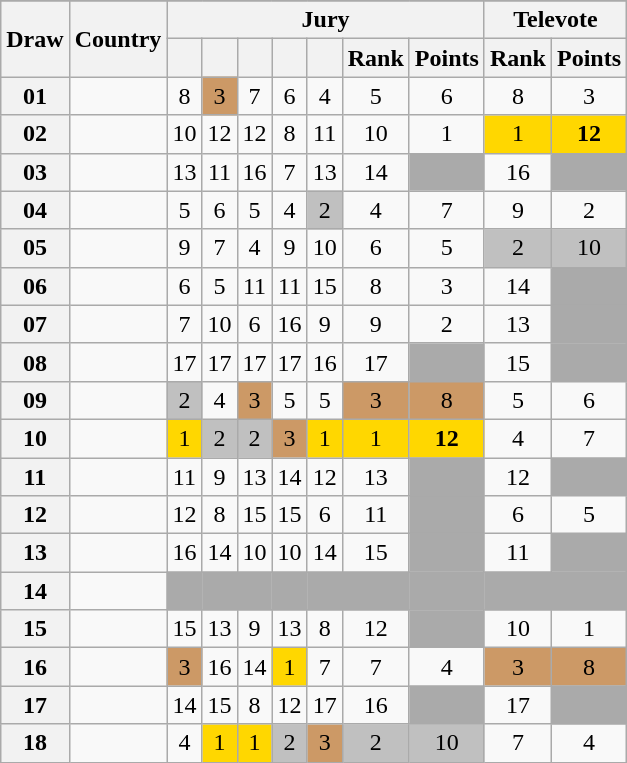<table class="sortable wikitable collapsible plainrowheaders" style="text-align:center;">
<tr>
</tr>
<tr>
<th scope="col" rowspan="2">Draw</th>
<th scope="col" rowspan="2">Country</th>
<th scope="col" colspan="7">Jury</th>
<th scope="col" colspan="2">Televote</th>
</tr>
<tr>
<th scope="col"><small></small></th>
<th scope="col"><small></small></th>
<th scope="col"><small></small></th>
<th scope="col"><small></small></th>
<th scope="col"><small></small></th>
<th scope="col">Rank</th>
<th scope="col">Points</th>
<th scope="col">Rank</th>
<th scope="col">Points</th>
</tr>
<tr>
<th scope="row" style="text-align:center;">01</th>
<td style="text-align:left;"></td>
<td>8</td>
<td style="background:#CC9966;">3</td>
<td>7</td>
<td>6</td>
<td>4</td>
<td>5</td>
<td>6</td>
<td>8</td>
<td>3</td>
</tr>
<tr>
<th scope="row" style="text-align:center;">02</th>
<td style="text-align:left;"></td>
<td>10</td>
<td>12</td>
<td>12</td>
<td>8</td>
<td>11</td>
<td>10</td>
<td>1</td>
<td style="background:gold;">1</td>
<td style="background:gold;"><strong>12</strong></td>
</tr>
<tr>
<th scope="row" style="text-align:center;">03</th>
<td style="text-align:left;"></td>
<td>13</td>
<td>11</td>
<td>16</td>
<td>7</td>
<td>13</td>
<td>14</td>
<td style="background:#AAAAAA;"></td>
<td>16</td>
<td style="background:#AAAAAA;"></td>
</tr>
<tr>
<th scope="row" style="text-align:center;">04</th>
<td style="text-align:left;"></td>
<td>5</td>
<td>6</td>
<td>5</td>
<td>4</td>
<td style="background:silver;">2</td>
<td>4</td>
<td>7</td>
<td>9</td>
<td>2</td>
</tr>
<tr>
<th scope="row" style="text-align:center;">05</th>
<td style="text-align:left;"></td>
<td>9</td>
<td>7</td>
<td>4</td>
<td>9</td>
<td>10</td>
<td>6</td>
<td>5</td>
<td style="background:silver;">2</td>
<td style="background:silver;">10</td>
</tr>
<tr>
<th scope="row" style="text-align:center;">06</th>
<td style="text-align:left;"></td>
<td>6</td>
<td>5</td>
<td>11</td>
<td>11</td>
<td>15</td>
<td>8</td>
<td>3</td>
<td>14</td>
<td style="background:#AAAAAA;"></td>
</tr>
<tr>
<th scope="row" style="text-align:center;">07</th>
<td style="text-align:left;"></td>
<td>7</td>
<td>10</td>
<td>6</td>
<td>16</td>
<td>9</td>
<td>9</td>
<td>2</td>
<td>13</td>
<td style="background:#AAAAAA;"></td>
</tr>
<tr>
<th scope="row" style="text-align:center;">08</th>
<td style="text-align:left;"></td>
<td>17</td>
<td>17</td>
<td>17</td>
<td>17</td>
<td>16</td>
<td>17</td>
<td style="background:#AAAAAA;"></td>
<td>15</td>
<td style="background:#AAAAAA;"></td>
</tr>
<tr>
<th scope="row" style="text-align:center;">09</th>
<td style="text-align:left;"></td>
<td style="background:silver;">2</td>
<td>4</td>
<td style="background:#CC9966;">3</td>
<td>5</td>
<td>5</td>
<td style="background:#CC9966;">3</td>
<td style="background:#CC9966;">8</td>
<td>5</td>
<td>6</td>
</tr>
<tr>
<th scope="row" style="text-align:center;">10</th>
<td style="text-align:left;"></td>
<td style="background:gold;">1</td>
<td style="background:silver;">2</td>
<td style="background:silver;">2</td>
<td style="background:#CC9966;">3</td>
<td style="background:gold;">1</td>
<td style="background:gold;">1</td>
<td style="background:gold;"><strong>12</strong></td>
<td>4</td>
<td>7</td>
</tr>
<tr>
<th scope="row" style="text-align:center;">11</th>
<td style="text-align:left;"></td>
<td>11</td>
<td>9</td>
<td>13</td>
<td>14</td>
<td>12</td>
<td>13</td>
<td style="background:#AAAAAA;"></td>
<td>12</td>
<td style="background:#AAAAAA;"></td>
</tr>
<tr>
<th scope="row" style="text-align:center;">12</th>
<td style="text-align:left;"></td>
<td>12</td>
<td>8</td>
<td>15</td>
<td>15</td>
<td>6</td>
<td>11</td>
<td style="background:#AAAAAA;"></td>
<td>6</td>
<td>5</td>
</tr>
<tr>
<th scope="row" style="text-align:center;">13</th>
<td style="text-align:left;"></td>
<td>16</td>
<td>14</td>
<td>10</td>
<td>10</td>
<td>14</td>
<td>15</td>
<td style="background:#AAAAAA;"></td>
<td>11</td>
<td style="background:#AAAAAA;"></td>
</tr>
<tr class="sortbottom">
<th scope="row" style="text-align:center;">14</th>
<td style="text-align:left;"></td>
<td style="background:#AAAAAA;"></td>
<td style="background:#AAAAAA;"></td>
<td style="background:#AAAAAA;"></td>
<td style="background:#AAAAAA;"></td>
<td style="background:#AAAAAA;"></td>
<td style="background:#AAAAAA;"></td>
<td style="background:#AAAAAA;"></td>
<td style="background:#AAAAAA;"></td>
<td style="background:#AAAAAA;"></td>
</tr>
<tr>
<th scope="row" style="text-align:center;">15</th>
<td style="text-align:left;"></td>
<td>15</td>
<td>13</td>
<td>9</td>
<td>13</td>
<td>8</td>
<td>12</td>
<td style="background:#AAAAAA;"></td>
<td>10</td>
<td>1</td>
</tr>
<tr>
<th scope="row" style="text-align:center;">16</th>
<td style="text-align:left;"></td>
<td style="background:#CC9966;">3</td>
<td>16</td>
<td>14</td>
<td style="background:gold;">1</td>
<td>7</td>
<td>7</td>
<td>4</td>
<td style="background:#CC9966;">3</td>
<td style="background:#CC9966;">8</td>
</tr>
<tr>
<th scope="row" style="text-align:center;">17</th>
<td style="text-align:left;"></td>
<td>14</td>
<td>15</td>
<td>8</td>
<td>12</td>
<td>17</td>
<td>16</td>
<td style="background:#AAAAAA;"></td>
<td>17</td>
<td style="background:#AAAAAA;"></td>
</tr>
<tr>
<th scope="row" style="text-align:center;">18</th>
<td style="text-align:left;"></td>
<td>4</td>
<td style="background:gold;">1</td>
<td style="background:gold;">1</td>
<td style="background:silver;">2</td>
<td style="background:#CC9966;">3</td>
<td style="background:silver;">2</td>
<td style="background:silver;">10</td>
<td>7</td>
<td>4</td>
</tr>
</table>
